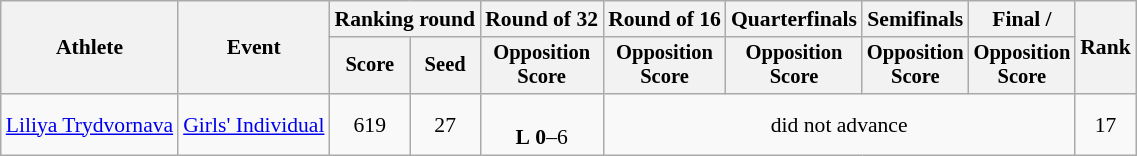<table class="wikitable" style="font-size:90%;">
<tr>
<th rowspan=2>Athlete</th>
<th rowspan=2>Event</th>
<th colspan=2>Ranking round</th>
<th>Round of 32</th>
<th>Round of 16</th>
<th>Quarterfinals</th>
<th>Semifinals</th>
<th>Final / </th>
<th rowspan=2>Rank</th>
</tr>
<tr style="font-size:95%">
<th>Score</th>
<th>Seed</th>
<th>Opposition<br>Score</th>
<th>Opposition<br>Score</th>
<th>Opposition<br>Score</th>
<th>Opposition<br>Score</th>
<th>Opposition<br>Score</th>
</tr>
<tr align=center>
<td align=left><a href='#'>Liliya Trydvornava</a></td>
<td><a href='#'>Girls' Individual</a></td>
<td>619</td>
<td>27</td>
<td><br><strong>L</strong> <strong>0</strong>–6</td>
<td colspan=4>did not advance</td>
<td>17</td>
</tr>
</table>
